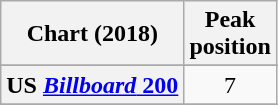<table class="wikitable sortable plainrowheaders" style="text-align:center">
<tr>
<th scope="col">Chart (2018)</th>
<th scope="col">Peak<br> position</th>
</tr>
<tr>
</tr>
<tr>
<th scope="row">US <a href='#'><em>Billboard</em> 200</a></th>
<td>7</td>
</tr>
<tr>
</tr>
<tr>
</tr>
</table>
